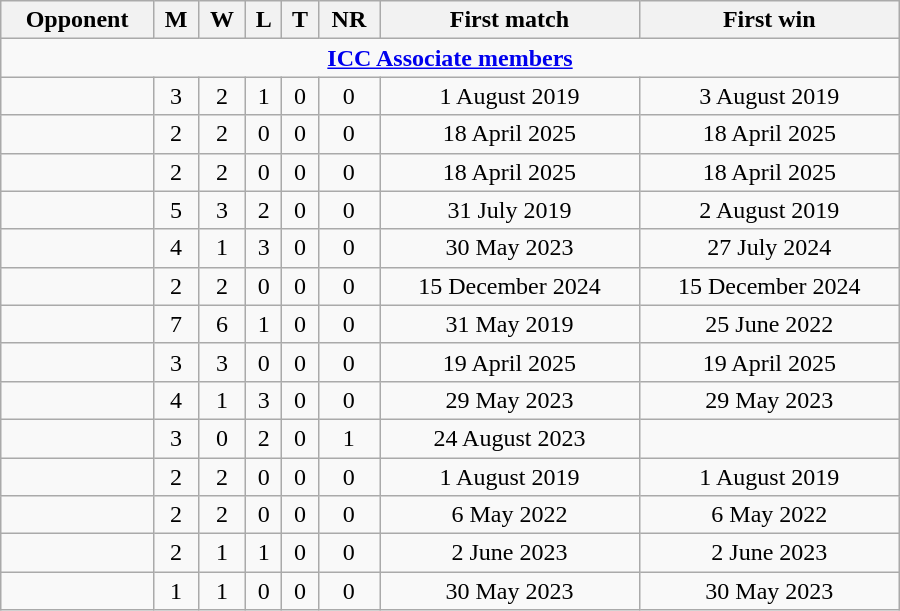<table class="wikitable" style="text-align: center; width: 600px;">
<tr>
<th>Opponent</th>
<th>M</th>
<th>W</th>
<th>L</th>
<th>T</th>
<th>NR</th>
<th>First match</th>
<th>First win</th>
</tr>
<tr>
<td colspan="8" style="text-align: center;"><strong><a href='#'>ICC Associate members</a></strong></td>
</tr>
<tr>
<td align=left></td>
<td>3</td>
<td>2</td>
<td>1</td>
<td>0</td>
<td>0</td>
<td>1 August 2019</td>
<td>3 August 2019</td>
</tr>
<tr>
<td align=left></td>
<td>2</td>
<td>2</td>
<td>0</td>
<td>0</td>
<td>0</td>
<td>18 April 2025</td>
<td>18 April 2025</td>
</tr>
<tr>
<td align=left></td>
<td>2</td>
<td>2</td>
<td>0</td>
<td>0</td>
<td>0</td>
<td>18 April 2025</td>
<td>18 April 2025</td>
</tr>
<tr>
<td align=left></td>
<td>5</td>
<td>3</td>
<td>2</td>
<td>0</td>
<td>0</td>
<td>31 July 2019</td>
<td>2 August 2019</td>
</tr>
<tr>
<td align=left></td>
<td>4</td>
<td>1</td>
<td>3</td>
<td>0</td>
<td>0</td>
<td>30 May 2023</td>
<td>27 July 2024</td>
</tr>
<tr>
<td align=left></td>
<td>2</td>
<td>2</td>
<td>0</td>
<td>0</td>
<td>0</td>
<td>15 December 2024</td>
<td>15 December 2024</td>
</tr>
<tr>
<td align=left></td>
<td>7</td>
<td>6</td>
<td>1</td>
<td>0</td>
<td>0</td>
<td>31 May 2019</td>
<td>25 June 2022</td>
</tr>
<tr>
<td align=left></td>
<td>3</td>
<td>3</td>
<td>0</td>
<td>0</td>
<td>0</td>
<td>19 April 2025</td>
<td>19 April 2025</td>
</tr>
<tr>
<td align=left></td>
<td>4</td>
<td>1</td>
<td>3</td>
<td>0</td>
<td>0</td>
<td>29 May 2023</td>
<td>29 May 2023</td>
</tr>
<tr>
<td align=left></td>
<td>3</td>
<td>0</td>
<td>2</td>
<td>0</td>
<td>1</td>
<td>24 August 2023</td>
<td></td>
</tr>
<tr>
<td align=left></td>
<td>2</td>
<td>2</td>
<td>0</td>
<td>0</td>
<td>0</td>
<td>1 August 2019</td>
<td>1 August 2019</td>
</tr>
<tr>
<td align=left></td>
<td>2</td>
<td>2</td>
<td>0</td>
<td>0</td>
<td>0</td>
<td>6 May 2022</td>
<td>6 May 2022</td>
</tr>
<tr>
<td align=left></td>
<td>2</td>
<td>1</td>
<td>1</td>
<td>0</td>
<td>0</td>
<td>2 June 2023</td>
<td>2 June 2023</td>
</tr>
<tr>
<td align=left></td>
<td>1</td>
<td>1</td>
<td>0</td>
<td>0</td>
<td>0</td>
<td>30 May 2023</td>
<td>30 May 2023</td>
</tr>
</table>
